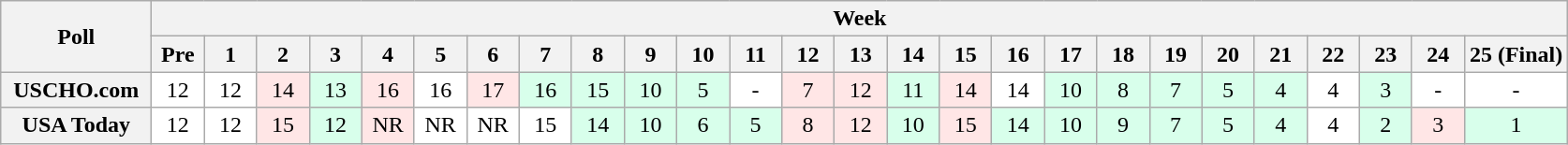<table class="wikitable" style="white-space:nowrap;">
<tr>
<th scope="col" width="100" rowspan="2">Poll</th>
<th colspan="27">Week</th>
</tr>
<tr>
<th scope="col" width="30">Pre</th>
<th scope="col" width="30">1</th>
<th scope="col" width="30">2</th>
<th scope="col" width="30">3</th>
<th scope="col" width="30">4</th>
<th scope="col" width="30">5</th>
<th scope="col" width="30">6</th>
<th scope="col" width="30">7</th>
<th scope="col" width="30">8</th>
<th scope="col" width="30">9</th>
<th scope="col" width="30">10</th>
<th scope="col" width="30">11</th>
<th scope="col" width="30">12</th>
<th scope="col" width="30">13</th>
<th scope="col" width="30">14</th>
<th scope="col" width="30">15</th>
<th scope="col" width="30">16</th>
<th scope="col" width="30">17</th>
<th scope="col" width="30">18</th>
<th scope="col" width="30">19</th>
<th scope="col" width="30">20</th>
<th scope="col" width="30">21</th>
<th scope="col" width="30">22</th>
<th scope="col" width="30">23</th>
<th scope="col" width="30">24</th>
<th scope="col" width="30">25 (Final)</th>
</tr>
<tr style="text-align:center;">
<th>USCHO.com</th>
<td bgcolor=FFFFFF>12</td>
<td bgcolor=FFFFFF>12</td>
<td bgcolor=FFE6E6>14</td>
<td bgcolor=D8FFEB>13</td>
<td bgcolor=FFE6E6>16</td>
<td bgcolor=FFFFFF>16</td>
<td bgcolor=FFE6E6>17</td>
<td bgcolor=D8FFEB>16</td>
<td bgcolor=D8FFEB>15</td>
<td bgcolor=D8FFEB>10</td>
<td bgcolor=D8FFEB>5</td>
<td bgcolor=FFFFFF>-</td>
<td bgcolor=FFE6E6>7</td>
<td bgcolor=FFE6E6>12</td>
<td bgcolor=D8FFEB>11</td>
<td bgcolor=FFE6E6>14</td>
<td bgcolor=FFFFFF>14</td>
<td bgcolor=D8FFEB>10</td>
<td bgcolor=D8FFEB>8</td>
<td bgcolor=D8FFEB>7</td>
<td bgcolor=D8FFEB>5</td>
<td bgcolor=D8FFEB>4</td>
<td bgcolor=FFFFFF>4</td>
<td bgcolor=D8FFEB>3 </td>
<td bgcolor=FFFFFF>-</td>
<td bgcolor=FFFFFF>-</td>
</tr>
<tr style="text-align:center;">
<th>USA Today</th>
<td bgcolor=FFFFFF>12</td>
<td bgcolor=FFFFFF>12</td>
<td bgcolor=FFE6E6>15</td>
<td bgcolor=D8FFEB>12</td>
<td bgcolor=FFE6E6>NR</td>
<td bgcolor=FFFFFF>NR</td>
<td bgcolor=FFFFFF>NR</td>
<td bgcolor=FFFFFF>15</td>
<td bgcolor=D8FFEB>14</td>
<td bgcolor=D8FFEB>10</td>
<td bgcolor=D8FFEB>6</td>
<td bgcolor=D8FFEB>5</td>
<td bgcolor=FFE6E6>8</td>
<td bgcolor=FFE6E6>12</td>
<td bgcolor=D8FFEB>10</td>
<td bgcolor=FFE6E6>15</td>
<td bgcolor=D8FFEB>14</td>
<td bgcolor=D8FFEB>10</td>
<td bgcolor=D8FFEB>9</td>
<td bgcolor=D8FFEB>7</td>
<td bgcolor=D8FFEB>5</td>
<td bgcolor=D8FFEB>4</td>
<td bgcolor=FFFFFF>4</td>
<td bgcolor=D8FFEB>2 </td>
<td bgcolor=FFE6E6>3 </td>
<td bgcolor=D8FFEB>1 </td>
</tr>
</table>
